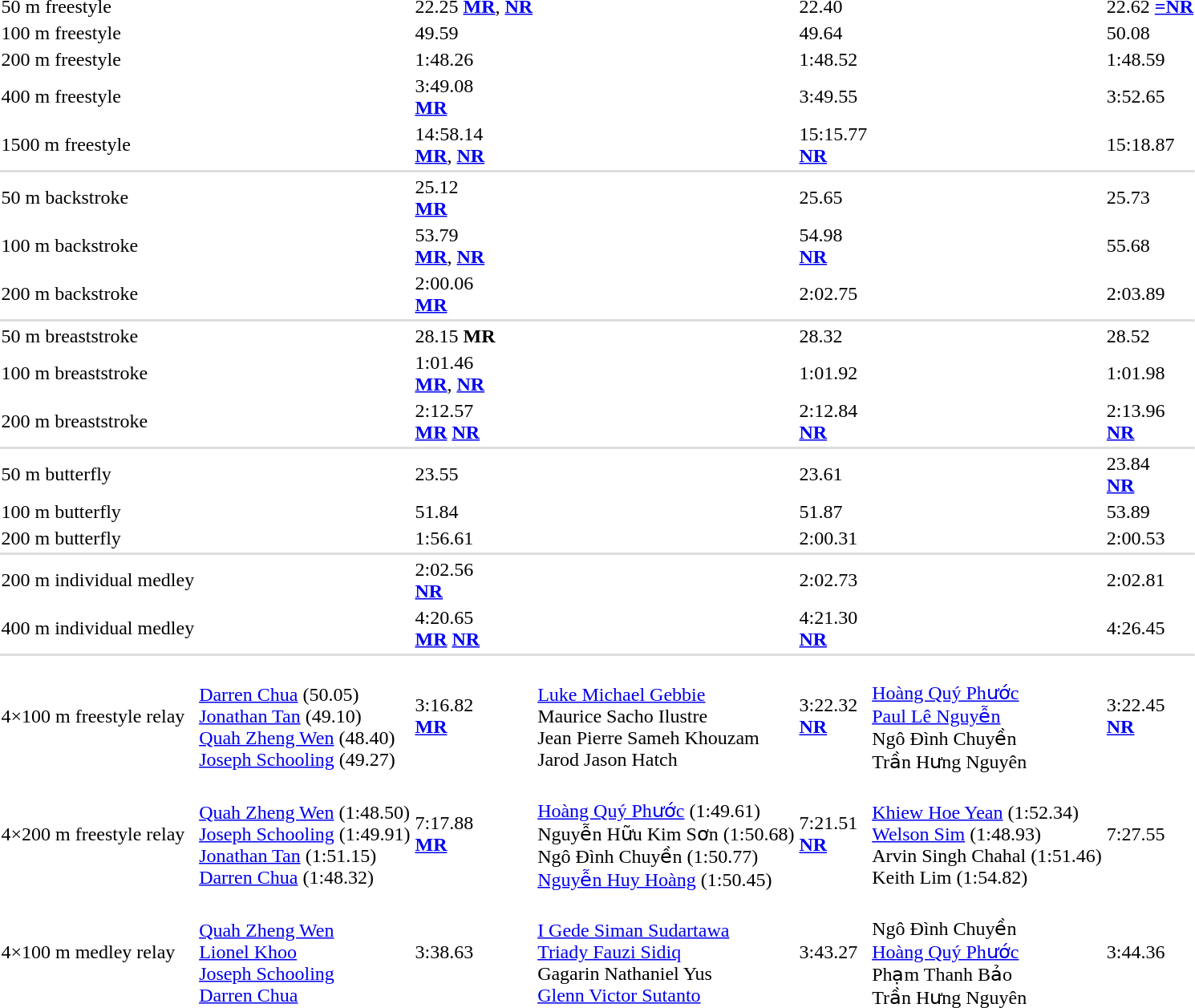<table>
<tr>
<td>50 m freestyle</td>
<td></td>
<td>22.25 <strong><a href='#'>MR</a></strong>, <strong><a href='#'>NR</a></strong></td>
<td></td>
<td>22.40</td>
<td></td>
<td>22.62 <strong><a href='#'>=NR</a></strong></td>
</tr>
<tr>
<td>100 m freestyle</td>
<td></td>
<td>49.59</td>
<td></td>
<td>49.64</td>
<td></td>
<td>50.08</td>
</tr>
<tr>
<td>200 m freestyle</td>
<td></td>
<td>1:48.26</td>
<td></td>
<td>1:48.52</td>
<td></td>
<td>1:48.59</td>
</tr>
<tr>
<td>400 m freestyle</td>
<td></td>
<td>3:49.08<br><strong><a href='#'>MR</a></strong></td>
<td></td>
<td>3:49.55</td>
<td></td>
<td>3:52.65</td>
</tr>
<tr>
<td>1500 m freestyle</td>
<td></td>
<td>14:58.14<br><strong><a href='#'>MR</a></strong>, <strong><a href='#'>NR</a></strong></td>
<td></td>
<td>15:15.77<br><strong><a href='#'>NR</a></strong></td>
<td></td>
<td>15:18.87</td>
</tr>
<tr style="background:#ddd;">
<td colspan=7></td>
</tr>
<tr>
<td>50 m backstroke</td>
<td></td>
<td>25.12<br><strong><a href='#'>MR</a></strong></td>
<td></td>
<td>25.65</td>
<td></td>
<td>25.73</td>
</tr>
<tr>
<td>100 m backstroke</td>
<td></td>
<td>53.79<br><strong><a href='#'>MR</a></strong>, <strong><a href='#'>NR</a></strong></td>
<td></td>
<td>54.98<br><strong><a href='#'>NR</a></strong></td>
<td></td>
<td>55.68</td>
</tr>
<tr>
<td>200 m backstroke</td>
<td></td>
<td>2:00.06<br><strong><a href='#'>MR</a></strong></td>
<td></td>
<td>2:02.75</td>
<td></td>
<td>2:03.89</td>
</tr>
<tr style="background:#ddd;">
<td colspan=7></td>
</tr>
<tr>
<td>50 m breaststroke</td>
<td></td>
<td>28.15 <strong>MR</strong></td>
<td></td>
<td>28.32</td>
<td></td>
<td>28.52</td>
</tr>
<tr>
<td>100 m breaststroke</td>
<td></td>
<td>1:01.46<br><strong><a href='#'>MR</a></strong>, <strong><a href='#'>NR</a></strong></td>
<td></td>
<td>1:01.92</td>
<td></td>
<td>1:01.98</td>
</tr>
<tr>
<td>200 m breaststroke</td>
<td></td>
<td>2:12.57<br><strong><a href='#'>MR</a></strong> <strong><a href='#'>NR</a></strong></td>
<td></td>
<td>2:12.84<br><strong><a href='#'>NR</a></strong></td>
<td></td>
<td>2:13.96<br><strong><a href='#'>NR</a></strong></td>
</tr>
<tr style="background:#ddd;">
<td colspan=7></td>
</tr>
<tr>
<td>50 m butterfly</td>
<td></td>
<td>23.55</td>
<td></td>
<td>23.61</td>
<td></td>
<td>23.84<br><strong><a href='#'>NR</a></strong></td>
</tr>
<tr>
<td>100 m butterfly</td>
<td></td>
<td>51.84</td>
<td></td>
<td>51.87</td>
<td></td>
<td>53.89</td>
</tr>
<tr>
<td>200 m butterfly</td>
<td></td>
<td>1:56.61</td>
<td></td>
<td>2:00.31</td>
<td></td>
<td>2:00.53</td>
</tr>
<tr style="background:#ddd;">
<td colspan=7></td>
</tr>
<tr>
<td>200 m individual medley</td>
<td></td>
<td>2:02.56<br><strong><a href='#'>NR</a></strong></td>
<td></td>
<td>2:02.73</td>
<td></td>
<td>2:02.81</td>
</tr>
<tr>
<td>400 m individual medley</td>
<td></td>
<td>4:20.65<br><strong><a href='#'>MR</a></strong> <strong><a href='#'>NR</a></strong></td>
<td></td>
<td>4:21.30<br><strong><a href='#'>NR</a></strong></td>
<td></td>
<td>4:26.45</td>
</tr>
<tr style="background:#ddd;">
<td colspan=7></td>
</tr>
<tr>
<td>4×100 m freestyle relay</td>
<td><br><a href='#'>Darren Chua</a> (50.05) <br><a href='#'>Jonathan Tan</a> (49.10) <br><a href='#'>Quah Zheng Wen</a> (48.40) <br><a href='#'>Joseph Schooling</a> (49.27)</td>
<td>3:16.82<br><strong><a href='#'>MR</a></strong></td>
<td><br><a href='#'>Luke Michael Gebbie</a><br>Maurice Sacho Ilustre<br>Jean Pierre Sameh Khouzam<br>Jarod Jason Hatch</td>
<td>3:22.32 <br><strong><a href='#'>NR</a></strong></td>
<td><br><a href='#'>Hoàng Quý Phước</a> <br><a href='#'>Paul Lê Nguyễn</a> <br>Ngô Đình Chuyền <br>Trần Hưng Nguyên</td>
<td>3:22.45<br> <strong><a href='#'>NR</a></strong></td>
</tr>
<tr>
<td>4×200 m freestyle relay</td>
<td><br><a href='#'>Quah Zheng Wen</a> (1:48.50) <br><a href='#'>Joseph Schooling</a> (1:49.91) <br><a href='#'>Jonathan Tan</a> (1:51.15) <br><a href='#'>Darren Chua</a> (1:48.32)</td>
<td>7:17.88<br><strong><a href='#'>MR</a></strong></td>
<td><br><a href='#'>Hoàng Quý Phước</a> (1:49.61) <br>Nguyễn Hữu Kim Sơn (1:50.68) <br>Ngô Đình Chuyền (1:50.77) <br><a href='#'>Nguyễn Huy Hoàng</a> (1:50.45)</td>
<td>7:21.51<br><strong><a href='#'>NR</a></strong></td>
<td><br><a href='#'>Khiew Hoe Yean</a> (1:52.34) <br><a href='#'>Welson Sim</a> (1:48.93) <br>Arvin Singh Chahal (1:51.46) <br>Keith Lim (1:54.82)</td>
<td>7:27.55</td>
</tr>
<tr>
<td>4×100 m medley relay</td>
<td><br> <a href='#'>Quah Zheng Wen</a> <br><a href='#'>Lionel Khoo</a> <br><a href='#'>Joseph Schooling</a> <br><a href='#'>Darren Chua</a></td>
<td>3:38.63</td>
<td><br><a href='#'>I Gede Siman Sudartawa</a><br><a href='#'>Triady Fauzi Sidiq</a><br>Gagarin Nathaniel Yus<br><a href='#'>Glenn Victor Sutanto</a></td>
<td>3:43.27</td>
<td><br>Ngô Đình Chuyền<br><a href='#'>Hoàng Quý Phước</a><br>Phạm Thanh Bảo<br>Trần Hưng Nguyên</td>
<td>3:44.36</td>
</tr>
</table>
